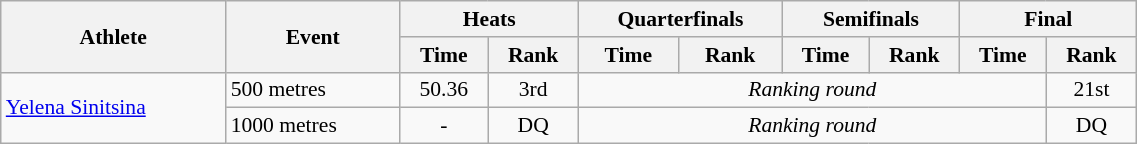<table class="wikitable" style="font-size:90%; text-align:center; width:60%">
<tr>
<th rowspan="2">Athlete</th>
<th rowspan="2">Event</th>
<th colspan="2">Heats</th>
<th colspan="2">Quarterfinals</th>
<th colspan="2">Semifinals</th>
<th colspan="2">Final</th>
</tr>
<tr>
<th>Time</th>
<th>Rank</th>
<th>Time</th>
<th>Rank</th>
<th>Time</th>
<th>Rank</th>
<th>Time</th>
<th>Rank</th>
</tr>
<tr>
<td align=left rowspan=2><a href='#'>Yelena Sinitsina</a></td>
<td align=left>500 metres</td>
<td>50.36</td>
<td>3rd</td>
<td colspan=5><em>Ranking round</em></td>
<td>21st</td>
</tr>
<tr>
<td align=left>1000 metres</td>
<td>-</td>
<td>DQ</td>
<td colspan=5><em>Ranking round</em></td>
<td>DQ</td>
</tr>
</table>
